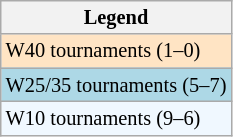<table class=wikitable style="font-size:85%">
<tr>
<th>Legend</th>
</tr>
<tr style="background:#ffe4c4;">
<td>W40 tournaments (1–0)</td>
</tr>
<tr style="background:lightblue;">
<td>W25/35 tournaments (5–7)</td>
</tr>
<tr style="background:#f0f8ff;">
<td>W10 tournaments (9–6)</td>
</tr>
</table>
